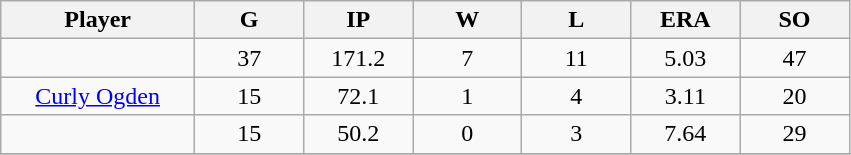<table class="wikitable sortable">
<tr>
<th bgcolor="#DDDDFF" width="16%">Player</th>
<th bgcolor="#DDDDFF" width="9%">G</th>
<th bgcolor="#DDDDFF" width="9%">IP</th>
<th bgcolor="#DDDDFF" width="9%">W</th>
<th bgcolor="#DDDDFF" width="9%">L</th>
<th bgcolor="#DDDDFF" width="9%">ERA</th>
<th bgcolor="#DDDDFF" width="9%">SO</th>
</tr>
<tr align="center">
<td></td>
<td>37</td>
<td>171.2</td>
<td>7</td>
<td>11</td>
<td>5.03</td>
<td>47</td>
</tr>
<tr align="center">
<td><a href='#'>Curly Ogden</a></td>
<td>15</td>
<td>72.1</td>
<td>1</td>
<td>4</td>
<td>3.11</td>
<td>20</td>
</tr>
<tr align=center>
<td></td>
<td>15</td>
<td>50.2</td>
<td>0</td>
<td>3</td>
<td>7.64</td>
<td>29</td>
</tr>
<tr align="center">
</tr>
</table>
